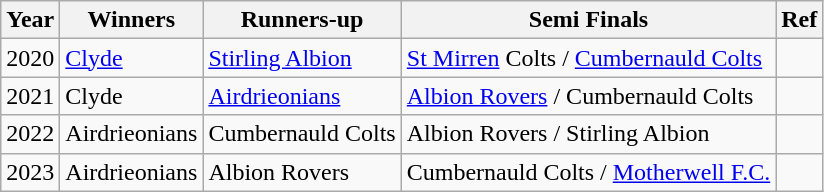<table class="wikitable">
<tr>
<th>Year</th>
<th>Winners</th>
<th>Runners-up</th>
<th>Semi Finals</th>
<th>Ref</th>
</tr>
<tr>
<td>2020</td>
<td><a href='#'>Clyde</a></td>
<td><a href='#'>Stirling Albion</a></td>
<td><a href='#'>St Mirren</a> Colts / <a href='#'>Cumbernauld Colts</a></td>
<td></td>
</tr>
<tr>
<td>2021</td>
<td>Clyde</td>
<td><a href='#'>Airdrieonians</a></td>
<td><a href='#'>Albion Rovers</a> / Cumbernauld Colts</td>
<td></td>
</tr>
<tr>
<td>2022</td>
<td>Airdrieonians</td>
<td>Cumbernauld Colts</td>
<td>Albion Rovers / Stirling Albion</td>
<td></td>
</tr>
<tr>
<td>2023</td>
<td>Airdrieonians</td>
<td>Albion Rovers</td>
<td>Cumbernauld Colts / <a href='#'>Motherwell F.C.</a></td>
<td></td>
</tr>
</table>
